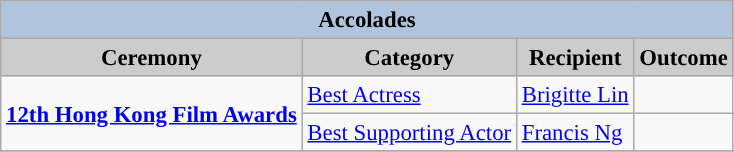<table class="wikitable" style="font-size:95%">
<tr style="background:#ccc; text-align:center;">
<th colspan="4" style="background: LightSteelBlue;">Accolades</th>
</tr>
<tr style="background:#ccc; text-align:center;">
<th style="background:#ccc">Ceremony</th>
<th style="background:#ccc">Category</th>
<th style="background:#ccc">Recipient</th>
<th style="background:#ccc">Outcome</th>
</tr>
<tr>
<td rowspan=2><strong><a href='#'>12th Hong Kong Film Awards</a></strong></td>
<td><a href='#'>Best Actress</a></td>
<td><a href='#'>Brigitte Lin</a></td>
<td></td>
</tr>
<tr>
<td><a href='#'>Best Supporting Actor</a></td>
<td><a href='#'>Francis Ng</a></td>
<td></td>
</tr>
<tr>
</tr>
</table>
